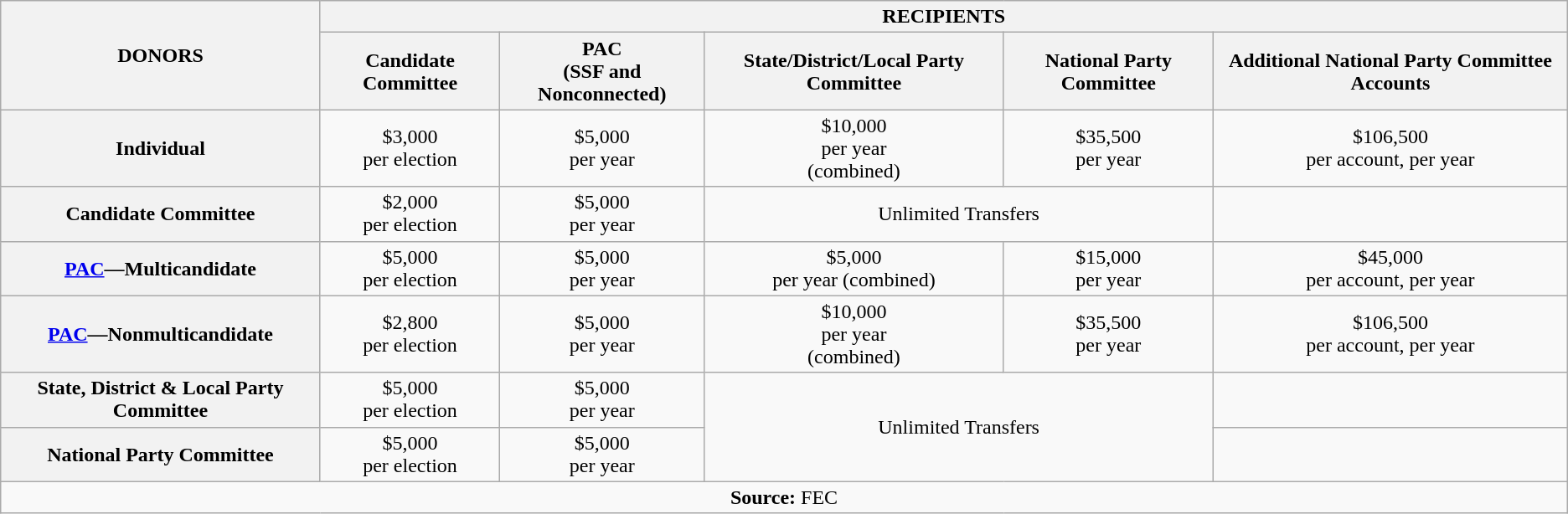<table class="wikitable">
<tr>
<th rowspan="2" style="text-align: center;vertical-align: middle;">DONORS</th>
<th colspan="5" style="text-align: center; vertical-align: middle;">RECIPIENTS</th>
</tr>
<tr>
<th style="text-align: center; vertical-align: middle;">Candidate Committee</th>
<th style="text-align: center; vertical-align: middle;">PAC<br>(SSF and Nonconnected)</th>
<th style="text-align: center; vertical-align: middle;">State/District/Local Party Committee</th>
<th style="text-align: center; vertical-align: middle;">National Party Committee</th>
<th style="text-align: center; vertical-align: middle;">Additional National Party Committee Accounts</th>
</tr>
<tr>
<th>Individual</th>
<td style="text-align: center; vertical-align: middle;">$3,000<br>per election</td>
<td style="text-align: center; vertical-align: middle;">$5,000<br>per year</td>
<td style="text-align: center; vertical-align: middle;">$10,000<br>per year<br>(combined)</td>
<td style="text-align: center; vertical-align: middle;">$35,500<br>per year</td>
<td style="text-align: center; vertical-align: middle;">$106,500<br>per account, per year</td>
</tr>
<tr>
<th>Candidate Committee</th>
<td style="text-align: center; vertical-align: middle;">$2,000<br>per election</td>
<td style="text-align: center; vertical-align: middle;">$5,000<br>per year</td>
<td colspan="2" style="text-align: center; vertical-align: middle;">Unlimited Transfers</td>
<td></td>
</tr>
<tr>
<th><a href='#'>PAC</a>—Multicandidate</th>
<td style="text-align: center; vertical-align: middle;">$5,000<br>per election</td>
<td style="text-align: center; vertical-align: middle;">$5,000<br>per year</td>
<td style="text-align: center; vertical-align: middle;">$5,000<br>per year (combined)</td>
<td style="text-align: center; vertical-align: middle;">$15,000<br>per year</td>
<td style="text-align: center; vertical-align: middle;">$45,000<br>per account, per year</td>
</tr>
<tr>
<th><a href='#'>PAC</a>—Nonmulticandidate</th>
<td style="text-align: center; vertical-align: middle;">$2,800<br>per election</td>
<td style="text-align: center; vertical-align: middle;">$5,000<br>per year</td>
<td style="text-align: center; vertical-align: middle;">$10,000<br>per year<br>(combined)</td>
<td style="text-align: center; vertical-align: middle;">$35,500<br>per year</td>
<td style="text-align: center; vertical-align: middle;">$106,500<br>per account, per year</td>
</tr>
<tr>
<th>State, District & Local Party Committee</th>
<td style="text-align: center; vertical-align: middle;">$5,000<br>per election</td>
<td style="text-align: center; vertical-align: middle;">$5,000<br>per year</td>
<td colspan="2" rowspan="2" style="text-align: center; vertical-align: middle;">Unlimited Transfers</td>
<td></td>
</tr>
<tr>
<th>National Party Committee</th>
<td style="text-align: center; vertical-align: middle;">$5,000<br>per election</td>
<td style="text-align: center; vertical-align: middle;">$5,000<br>per year</td>
<td></td>
</tr>
<tr>
<td colspan="6" style="text-align: center;"><strong>Source:</strong> FEC</td>
</tr>
</table>
